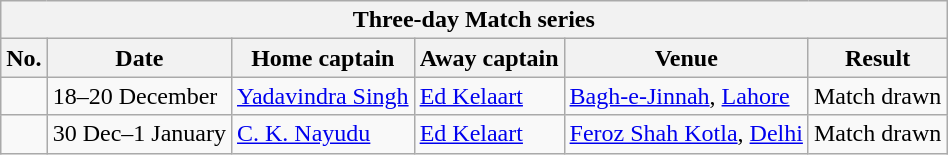<table class="wikitable">
<tr>
<th colspan="9">Three-day Match series</th>
</tr>
<tr>
<th>No.</th>
<th>Date</th>
<th>Home captain</th>
<th>Away captain</th>
<th>Venue</th>
<th>Result</th>
</tr>
<tr>
<td></td>
<td>18–20 December</td>
<td><a href='#'>Yadavindra Singh</a></td>
<td><a href='#'>Ed Kelaart</a></td>
<td><a href='#'>Bagh-e-Jinnah</a>, <a href='#'>Lahore</a></td>
<td>Match drawn</td>
</tr>
<tr>
<td></td>
<td>30 Dec–1 January</td>
<td><a href='#'>C. K. Nayudu</a></td>
<td><a href='#'>Ed Kelaart</a></td>
<td><a href='#'>Feroz Shah Kotla</a>, <a href='#'>Delhi</a></td>
<td>Match drawn</td>
</tr>
</table>
